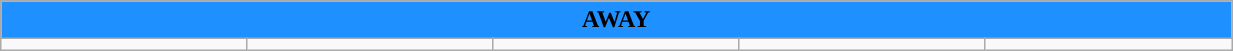<table class="wikitable collapsible collapsed" style="width:65%">
<tr>
<th colspan=12 ! style="color:black; background:dodgerblue">AWAY</th>
</tr>
<tr>
<td></td>
<td></td>
<td></td>
<td></td>
<td></td>
</tr>
</table>
